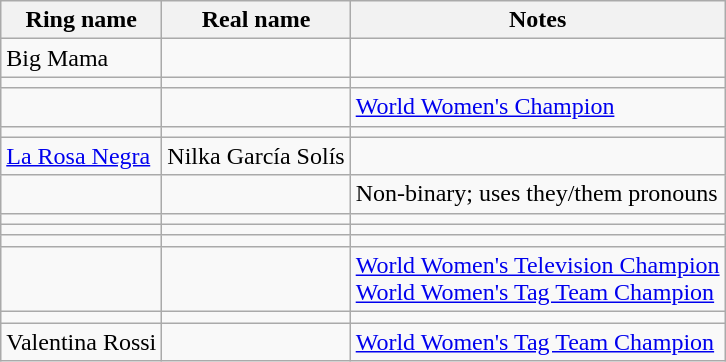<table class="wikitable sortable">
<tr>
<th>Ring name</th>
<th>Real name</th>
<th>Notes</th>
</tr>
<tr>
<td>Big Mama</td>
<td></td>
<td></td>
</tr>
<tr>
<td></td>
<td></td>
<td></td>
</tr>
<tr>
<td></td>
<td></td>
<td><a href='#'>World Women's Champion</a></td>
</tr>
<tr>
<td></td>
<td></td>
<td></td>
</tr>
<tr>
<td><a href='#'>La Rosa Negra</a></td>
<td>Nilka García Solís</td>
<td></td>
</tr>
<tr>
<td></td>
<td></td>
<td>Non-binary; uses they/them pronouns<br></td>
</tr>
<tr>
<td></td>
<td></td>
<td></td>
</tr>
<tr>
<td></td>
<td></td>
<td></td>
</tr>
<tr>
<td></td>
<td></td>
<td></td>
</tr>
<tr>
<td></td>
<td></td>
<td><a href='#'>World Women's Television Champion</a><br><a href='#'>World Women's Tag Team Champion</a></td>
</tr>
<tr>
<td></td>
<td></td>
<td></td>
</tr>
<tr>
<td>Valentina Rossi</td>
<td></td>
<td><a href='#'>World Women's Tag Team Champion</a></td>
</tr>
</table>
